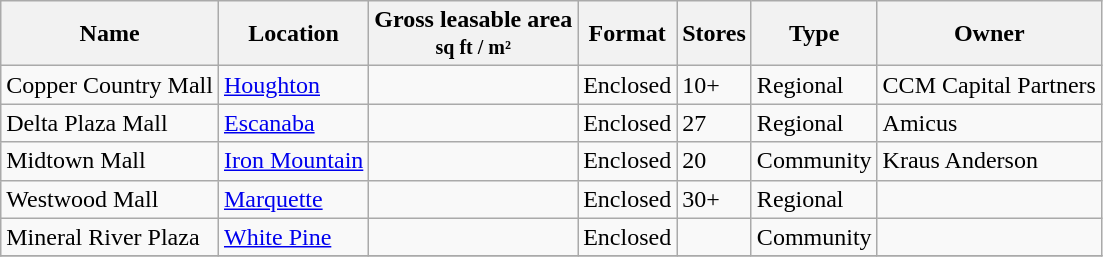<table class="wikitable sortable">
<tr>
<th>Name</th>
<th>Location</th>
<th class="unsortable">Gross leasable area<br><small>sq ft / m²</small></th>
<th class="unsortable">Format</th>
<th>Stores</th>
<th class="unsortable">Type</th>
<th class="unsortable">Owner</th>
</tr>
<tr>
<td>Copper Country Mall</td>
<td><a href='#'>Houghton</a></td>
<td></td>
<td>Enclosed</td>
<td>10+</td>
<td>Regional</td>
<td>CCM Capital Partners</td>
</tr>
<tr>
<td>Delta Plaza Mall</td>
<td><a href='#'>Escanaba</a></td>
<td></td>
<td>Enclosed</td>
<td>27</td>
<td>Regional</td>
<td>Amicus</td>
</tr>
<tr>
<td>Midtown Mall</td>
<td><a href='#'>Iron Mountain</a></td>
<td></td>
<td>Enclosed</td>
<td>20</td>
<td>Community</td>
<td>Kraus Anderson</td>
</tr>
<tr>
<td>Westwood Mall</td>
<td><a href='#'>Marquette</a></td>
<td></td>
<td>Enclosed</td>
<td>30+</td>
<td>Regional</td>
<td></td>
</tr>
<tr>
<td>Mineral River Plaza</td>
<td><a href='#'>White Pine</a></td>
<td></td>
<td>Enclosed</td>
<td></td>
<td>Community</td>
<td></td>
</tr>
<tr>
</tr>
</table>
